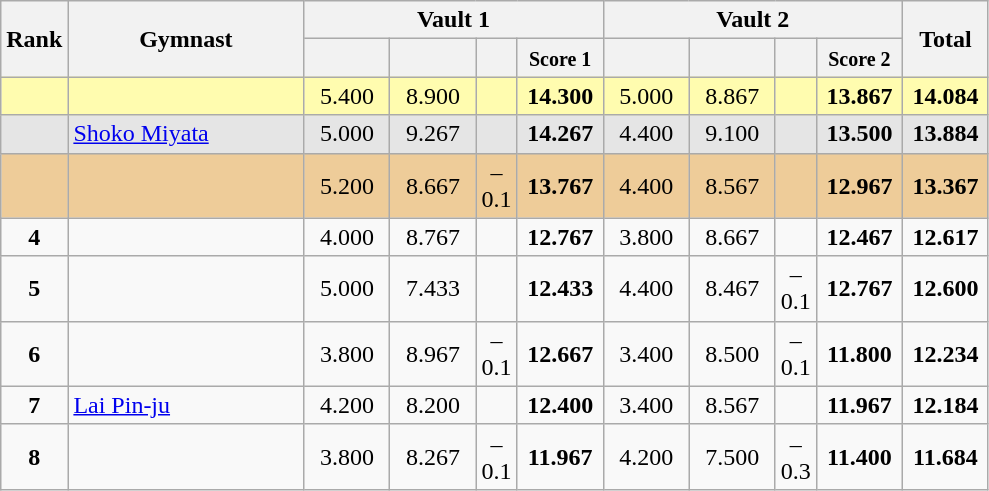<table class="wikitable sortable" style="text-align:center;">
<tr>
<th rowspan="2" style="width:15px;">Rank</th>
<th rowspan="2" style="width:150px;">Gymnast</th>
<th colspan="4">Vault 1</th>
<th colspan="4">Vault 2</th>
<th rowspan="2" style="width:50px;">Total</th>
</tr>
<tr>
<th style="width:50px;"><small></small></th>
<th style="width:50px;"><small></small></th>
<th style="width:20px;"><small></small></th>
<th style="width:50px;"><small>Score 1</small></th>
<th style="width:50px;"><small></small></th>
<th style="width:50px;"><small></small></th>
<th style="width:20px;"><small></small></th>
<th style="width:50px;"><small>Score 2</small></th>
</tr>
<tr style="background:#fffcaf;">
<td style="text-align:center" scope="row"><strong></strong></td>
<td style=text-align:left;"></td>
<td>5.400</td>
<td>8.900</td>
<td></td>
<td><strong>14.300</strong></td>
<td>5.000</td>
<td>8.867</td>
<td></td>
<td><strong>13.867</strong></td>
<td><strong>14.084</strong></td>
</tr>
<tr style="background:#e5e5e5;">
<td style="text-align:center" scope="row"><strong></strong></td>
<td style=text-align:left;"> <a href='#'>Shoko Miyata</a></td>
<td>5.000</td>
<td>9.267</td>
<td></td>
<td><strong>14.267</strong></td>
<td>4.400</td>
<td>9.100</td>
<td></td>
<td><strong>13.500</strong></td>
<td><strong>13.884</strong></td>
</tr>
<tr style="background:#ec9;">
<td style="text-align:center" scope="row"><strong></strong></td>
<td style=text-align:left;"></td>
<td>5.200</td>
<td>8.667</td>
<td>–0.1</td>
<td><strong>13.767</strong></td>
<td>4.400</td>
<td>8.567</td>
<td></td>
<td><strong>12.967</strong></td>
<td><strong>13.367</strong></td>
</tr>
<tr>
<td scope="row" style="text-align:center"><strong>4</strong></td>
<td style=text-align:left;"></td>
<td>4.000</td>
<td>8.767</td>
<td></td>
<td><strong>12.767</strong></td>
<td>3.800</td>
<td>8.667</td>
<td></td>
<td><strong>12.467</strong></td>
<td><strong>12.617</strong></td>
</tr>
<tr>
<td scope="row" style="text-align:center"><strong>5</strong></td>
<td style=text-align:left;"></td>
<td>5.000</td>
<td>7.433</td>
<td></td>
<td><strong>12.433</strong></td>
<td>4.400</td>
<td>8.467</td>
<td>–0.1</td>
<td><strong>12.767</strong></td>
<td><strong>12.600</strong></td>
</tr>
<tr>
<td scope="row" style="text-align:center"><strong>6</strong></td>
<td style=text-align:left;"></td>
<td>3.800</td>
<td>8.967</td>
<td>–0.1</td>
<td><strong>12.667</strong></td>
<td>3.400</td>
<td>8.500</td>
<td>–0.1</td>
<td><strong>11.800</strong></td>
<td><strong>12.234</strong></td>
</tr>
<tr>
<td scope="row" style="text-align:center"><strong>7</strong></td>
<td style=text-align:left;"> <a href='#'>Lai Pin-ju</a></td>
<td>4.200</td>
<td>8.200</td>
<td></td>
<td><strong>12.400</strong></td>
<td>3.400</td>
<td>8.567</td>
<td></td>
<td><strong>11.967</strong></td>
<td><strong>12.184</strong></td>
</tr>
<tr>
<td scope="row" style="text-align:center"><strong>8</strong></td>
<td style=text-align:left;"></td>
<td>3.800</td>
<td>8.267</td>
<td>–0.1</td>
<td><strong>11.967</strong></td>
<td>4.200</td>
<td>7.500</td>
<td>–0.3</td>
<td><strong>11.400</strong></td>
<td><strong>11.684</strong></td>
</tr>
</table>
